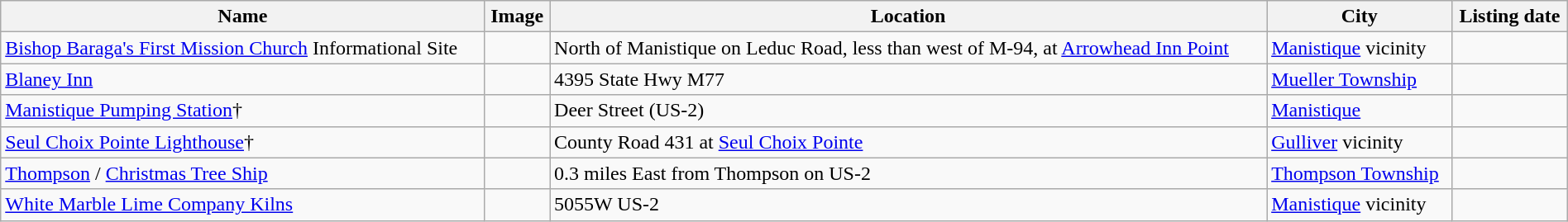<table class="wikitable sortable" style="width:100%">
<tr>
<th>Name</th>
<th>Image</th>
<th>Location</th>
<th>City</th>
<th>Listing date</th>
</tr>
<tr>
<td><a href='#'>Bishop Baraga's First Mission Church</a> Informational Site</td>
<td></td>
<td> North of Manistique on Leduc Road, less than  west of M-94, at <a href='#'>Arrowhead Inn Point</a></td>
<td><a href='#'>Manistique</a> vicinity</td>
<td></td>
</tr>
<tr>
<td><a href='#'>Blaney Inn</a></td>
<td></td>
<td>4395 State Hwy M77</td>
<td><a href='#'>Mueller Township</a></td>
<td></td>
</tr>
<tr>
<td><a href='#'>Manistique Pumping Station</a>†</td>
<td></td>
<td>Deer Street (US-2)</td>
<td><a href='#'>Manistique</a></td>
<td></td>
</tr>
<tr>
<td><a href='#'>Seul Choix Pointe Lighthouse</a>†</td>
<td></td>
<td>County Road 431 at <a href='#'>Seul Choix Pointe</a></td>
<td><a href='#'>Gulliver</a> vicinity</td>
<td></td>
</tr>
<tr>
<td><a href='#'>Thompson</a> / <a href='#'>Christmas Tree Ship</a></td>
<td></td>
<td>0.3 miles East from Thompson on US-2</td>
<td><a href='#'>Thompson Township</a></td>
<td></td>
</tr>
<tr>
<td><a href='#'>White Marble Lime Company Kilns</a></td>
<td></td>
<td>5055W US-2</td>
<td><a href='#'>Manistique</a> vicinity</td>
<td></td>
</tr>
</table>
